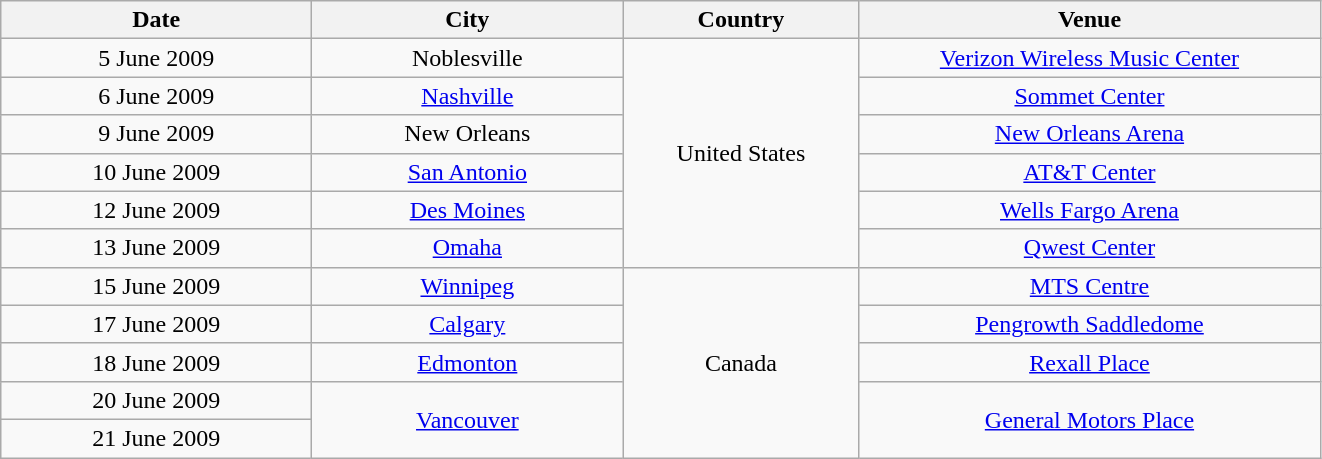<table class="wikitable" style="text-align:center;">
<tr>
<th style="width:200px;">Date</th>
<th style="width:200px;">City</th>
<th style="width:150px;">Country</th>
<th style="width:300px;">Venue</th>
</tr>
<tr>
<td>5 June 2009</td>
<td>Noblesville</td>
<td rowspan="6">United States</td>
<td style="text-align:center;"><a href='#'>Verizon Wireless Music Center</a></td>
</tr>
<tr>
<td>6 June 2009</td>
<td><a href='#'>Nashville</a></td>
<td><a href='#'>Sommet Center</a></td>
</tr>
<tr>
<td>9 June 2009</td>
<td>New Orleans</td>
<td><a href='#'>New Orleans Arena</a></td>
</tr>
<tr>
<td>10 June 2009</td>
<td><a href='#'>San Antonio</a></td>
<td><a href='#'>AT&T Center</a></td>
</tr>
<tr>
<td>12 June 2009</td>
<td><a href='#'>Des Moines</a></td>
<td><a href='#'>Wells Fargo Arena</a></td>
</tr>
<tr>
<td>13 June 2009</td>
<td><a href='#'>Omaha</a></td>
<td><a href='#'>Qwest Center</a></td>
</tr>
<tr>
<td>15 June 2009</td>
<td><a href='#'>Winnipeg</a></td>
<td rowspan="5">Canada</td>
<td><a href='#'>MTS Centre</a></td>
</tr>
<tr>
<td>17 June 2009</td>
<td><a href='#'>Calgary</a></td>
<td><a href='#'>Pengrowth Saddledome</a></td>
</tr>
<tr>
<td>18 June 2009</td>
<td><a href='#'>Edmonton</a></td>
<td><a href='#'>Rexall Place</a></td>
</tr>
<tr>
<td>20 June 2009</td>
<td rowspan="2"><a href='#'>Vancouver</a></td>
<td rowspan="2"><a href='#'>General Motors Place</a></td>
</tr>
<tr>
<td>21 June 2009</td>
</tr>
</table>
